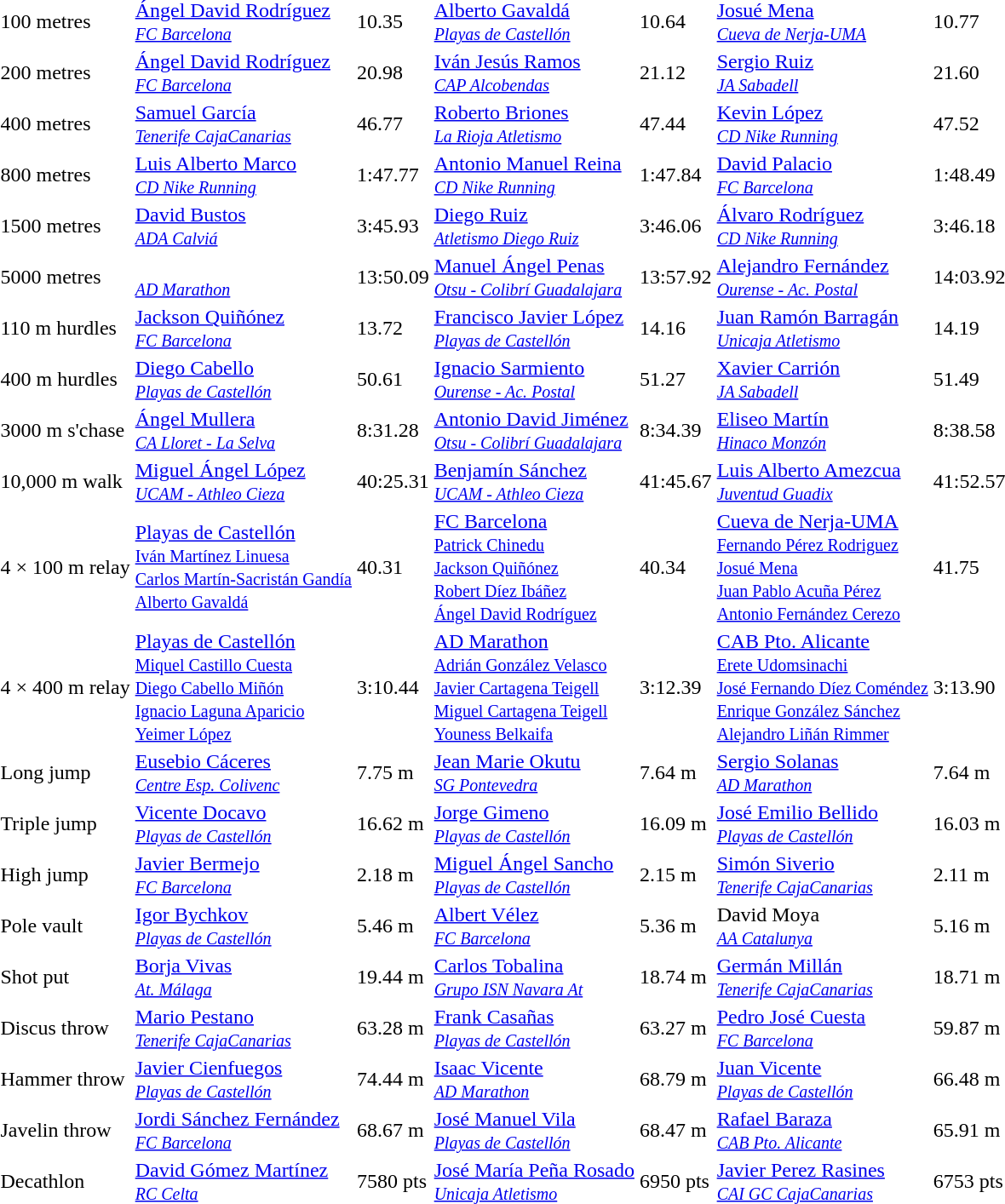<table>
<tr>
<td>100 metres</td>
<td><a href='#'>Ángel David Rodríguez</a><br><small><em><a href='#'>FC Barcelona</a></em></small></td>
<td>10.35</td>
<td><a href='#'>Alberto Gavaldá</a><br><small><em><a href='#'>Playas de Castellón</a></em></small></td>
<td>10.64</td>
<td><a href='#'>Josué Mena</a><br><small><em><a href='#'>Cueva de Nerja-UMA</a></em></small></td>
<td>10.77</td>
</tr>
<tr>
<td>200 metres</td>
<td><a href='#'>Ángel David Rodríguez</a><br><small><em><a href='#'>FC Barcelona</a></em></small></td>
<td>20.98</td>
<td><a href='#'>Iván Jesús Ramos</a><br><small><em><a href='#'>CAP Alcobendas</a></em></small></td>
<td>21.12</td>
<td><a href='#'>Sergio Ruiz</a><br><small><em><a href='#'>JA Sabadell</a></em></small></td>
<td>21.60</td>
</tr>
<tr>
<td>400 metres</td>
<td><a href='#'>Samuel García</a><br><small><em><a href='#'>Tenerife CajaCanarias</a></em></small></td>
<td>46.77</td>
<td><a href='#'>Roberto Briones</a><br><small><em><a href='#'>La Rioja Atletismo</a></em></small></td>
<td>47.44</td>
<td><a href='#'>Kevin López</a><br><small><em><a href='#'>CD Nike Running</a></em></small></td>
<td>47.52</td>
</tr>
<tr>
<td>800 metres</td>
<td><a href='#'>Luis Alberto Marco</a><br><small><em><a href='#'>CD Nike Running</a></em></small></td>
<td>1:47.77</td>
<td><a href='#'>Antonio Manuel Reina</a><br><small><em><a href='#'>CD Nike Running</a></em></small></td>
<td>1:47.84</td>
<td><a href='#'>David Palacio</a><br><small><em><a href='#'>FC Barcelona</a></em></small></td>
<td>1:48.49</td>
</tr>
<tr>
<td>1500 metres</td>
<td><a href='#'>David Bustos</a><br><small><em><a href='#'>ADA Calviá</a></em></small></td>
<td>3:45.93</td>
<td><a href='#'>Diego Ruiz</a><br><small><em><a href='#'>Atletismo Diego Ruiz</a></em></small></td>
<td>3:46.06</td>
<td><a href='#'>Álvaro Rodríguez</a><br><small><em><a href='#'>CD Nike Running</a></em></small></td>
<td>3:46.18</td>
</tr>
<tr>
<td>5000 metres</td>
<td><br><small><em><a href='#'>AD Marathon</a></em></small></td>
<td>13:50.09</td>
<td><a href='#'>Manuel Ángel Penas</a><br><small><em><a href='#'>Otsu - Colibrí Guadalajara</a></em></small></td>
<td>13:57.92</td>
<td><a href='#'>Alejandro Fernández</a><br><small><em><a href='#'>Ourense - Ac. Postal</a></em></small></td>
<td>14:03.92</td>
</tr>
<tr>
<td>110 m hurdles</td>
<td><a href='#'>Jackson Quiñónez</a><br><small><em><a href='#'>FC Barcelona</a></em></small></td>
<td>13.72</td>
<td><a href='#'>Francisco Javier López</a><br><small><em><a href='#'>Playas de Castellón</a></em></small></td>
<td>14.16</td>
<td><a href='#'>Juan Ramón Barragán</a><br><small><em><a href='#'>Unicaja Atletismo</a></em></small></td>
<td>14.19</td>
</tr>
<tr>
<td>400 m hurdles</td>
<td><a href='#'>Diego Cabello</a><br><small><em><a href='#'>Playas de Castellón</a></em></small></td>
<td>50.61</td>
<td><a href='#'>Ignacio Sarmiento</a><br><small><em><a href='#'>Ourense - Ac. Postal</a></em></small></td>
<td>51.27</td>
<td><a href='#'>Xavier Carrión</a><br><small><em><a href='#'>JA Sabadell</a></em></small></td>
<td>51.49</td>
</tr>
<tr>
<td>3000 m s'chase</td>
<td><a href='#'>Ángel Mullera</a><br><small><em><a href='#'>CA Lloret - La Selva</a></em></small></td>
<td>8:31.28</td>
<td><a href='#'>Antonio David Jiménez</a><br><small><em><a href='#'>Otsu - Colibrí Guadalajara</a></em></small></td>
<td>8:34.39</td>
<td><a href='#'>Eliseo Martín</a><br><small><em><a href='#'>Hinaco Monzón</a></em></small></td>
<td>8:38.58</td>
</tr>
<tr>
<td>10,000 m walk</td>
<td><a href='#'>Miguel Ángel López</a><br><small><em><a href='#'>UCAM - Athleo Cieza</a></em></small></td>
<td>40:25.31</td>
<td><a href='#'>Benjamín Sánchez</a><br><small><em><a href='#'>UCAM - Athleo Cieza</a></em></small></td>
<td>41:45.67</td>
<td><a href='#'>Luis Alberto Amezcua</a><br><small><em><a href='#'>Juventud Guadix</a></em></small></td>
<td>41:52.57</td>
</tr>
<tr>
<td>4 × 100 m relay</td>
<td><a href='#'>Playas de Castellón</a><br><small><a href='#'>Iván Martínez Linuesa</a><br><a href='#'>Carlos Martín-Sacristán Gandía</a><br><a href='#'>Alberto Gavaldá</a><br></small></td>
<td>40.31</td>
<td><a href='#'>FC Barcelona</a><br><small><a href='#'>Patrick Chinedu</a><br><a href='#'>Jackson Quiñónez</a><br><a href='#'>Robert Díez Ibáñez</a><br><a href='#'>Ángel David Rodríguez</a></small></td>
<td>40.34</td>
<td><a href='#'>Cueva de Nerja-UMA</a><br><small><a href='#'>Fernando Pérez Rodriguez</a><br><a href='#'>Josué Mena</a><br><a href='#'>Juan Pablo Acuña Pérez</a><br><a href='#'>Antonio Fernández Cerezo</a></small></td>
<td>41.75</td>
</tr>
<tr>
<td>4 × 400 m relay</td>
<td><a href='#'>Playas de Castellón</a><br><small><a href='#'>Miquel Castillo Cuesta</a><br><a href='#'>Diego Cabello Miñón</a><br><a href='#'>Ignacio Laguna Aparicio</a><br><a href='#'>Yeimer López</a></small></td>
<td>3:10.44</td>
<td><a href='#'>AD Marathon</a><br><small><a href='#'>Adrián González Velasco</a><br><a href='#'>Javier Cartagena Teigell</a><br><a href='#'>Miguel Cartagena Teigell</a><br><a href='#'>Youness Belkaifa</a></small></td>
<td>3:12.39</td>
<td><a href='#'>CAB Pto. Alicante</a><br><small><a href='#'>Erete Udomsinachi</a><br><a href='#'>José Fernando Díez Coméndez</a><br><a href='#'>Enrique González Sánchez</a><br><a href='#'>Alejandro Liñán Rimmer</a></small></td>
<td>3:13.90</td>
</tr>
<tr>
<td>Long jump</td>
<td><a href='#'>Eusebio Cáceres</a><br><small><em><a href='#'>Centre Esp. Colivenc</a></em></small></td>
<td>7.75 m</td>
<td><a href='#'>Jean Marie Okutu</a><br><small><em><a href='#'>SG Pontevedra</a></em></small></td>
<td>7.64 m</td>
<td><a href='#'>Sergio Solanas</a><br><small><em><a href='#'>AD Marathon</a></em></small></td>
<td>7.64 m</td>
</tr>
<tr>
<td>Triple jump</td>
<td><a href='#'>Vicente Docavo</a><br><small><em><a href='#'>Playas de Castellón</a></em></small></td>
<td>16.62 m</td>
<td><a href='#'>Jorge Gimeno</a><br><small><em><a href='#'>Playas de Castellón</a></em></small></td>
<td>16.09 m</td>
<td><a href='#'>José Emilio Bellido</a><br><small><em><a href='#'>Playas de Castellón</a></em></small></td>
<td>16.03 m</td>
</tr>
<tr>
<td>High jump</td>
<td><a href='#'>Javier Bermejo</a><br><small><em><a href='#'>FC Barcelona</a></em></small></td>
<td>2.18 m</td>
<td><a href='#'>Miguel Ángel Sancho</a><br><small><em><a href='#'>Playas de Castellón</a></em></small></td>
<td>2.15 m</td>
<td><a href='#'>Simón Siverio</a><br><small><em><a href='#'>Tenerife CajaCanarias</a></em></small></td>
<td>2.11 m</td>
</tr>
<tr>
<td>Pole vault</td>
<td><a href='#'>Igor Bychkov</a><br><small><em><a href='#'>Playas de Castellón</a></em></small></td>
<td>5.46 m</td>
<td><a href='#'>Albert Vélez</a><br><small><em><a href='#'>FC Barcelona</a></em></small></td>
<td>5.36 m</td>
<td>David Moya<br><small><em><a href='#'>AA Catalunya</a></em></small></td>
<td>5.16 m</td>
</tr>
<tr>
<td>Shot put</td>
<td><a href='#'>Borja Vivas</a><br><small><em><a href='#'>At. Málaga</a></em></small></td>
<td>19.44 m</td>
<td><a href='#'>Carlos Tobalina</a><br><small><em><a href='#'>Grupo ISN Navara At</a></em></small></td>
<td>18.74 m</td>
<td><a href='#'>Germán Millán</a><br><small><em><a href='#'>Tenerife CajaCanarias</a></em></small></td>
<td>18.71 m</td>
</tr>
<tr>
<td>Discus throw</td>
<td><a href='#'>Mario Pestano</a><br><small><em><a href='#'>Tenerife CajaCanarias</a></em></small></td>
<td>63.28 m</td>
<td><a href='#'>Frank Casañas</a><br><small><em><a href='#'>Playas de Castellón</a></em></small></td>
<td>63.27 m</td>
<td><a href='#'>Pedro José Cuesta</a><br><small><em><a href='#'>FC Barcelona</a></em></small></td>
<td>59.87 m</td>
</tr>
<tr>
<td>Hammer throw</td>
<td><a href='#'>Javier Cienfuegos</a><br><small><em><a href='#'>Playas de Castellón</a></em></small></td>
<td>74.44 m </td>
<td><a href='#'>Isaac Vicente</a><br><small><em><a href='#'>AD Marathon</a></em></small></td>
<td>68.79 m</td>
<td><a href='#'>Juan Vicente</a><br><small><em><a href='#'>Playas de Castellón</a></em></small></td>
<td>66.48 m</td>
</tr>
<tr>
<td>Javelin throw</td>
<td><a href='#'>Jordi Sánchez Fernández</a><br><small><em><a href='#'>FC Barcelona</a></em></small></td>
<td>68.67 m</td>
<td><a href='#'>José Manuel Vila</a><br><small><em><a href='#'>Playas de Castellón</a></em></small></td>
<td>68.47 m</td>
<td><a href='#'>Rafael Baraza</a><br><small><em><a href='#'>CAB Pto. Alicante</a></em></small></td>
<td>65.91 m</td>
</tr>
<tr>
<td>Decathlon</td>
<td><a href='#'>David Gómez Martínez</a><br><small><em><a href='#'>RC Celta</a></em></small></td>
<td>7580 pts</td>
<td><a href='#'>José María Peña Rosado</a><br><small><em><a href='#'>Unicaja Atletismo</a></em></small></td>
<td>6950 pts</td>
<td><a href='#'>Javier Perez Rasines</a><br><small><em><a href='#'>CAI GC CajaCanarias</a></em></small></td>
<td>6753 pts</td>
</tr>
</table>
